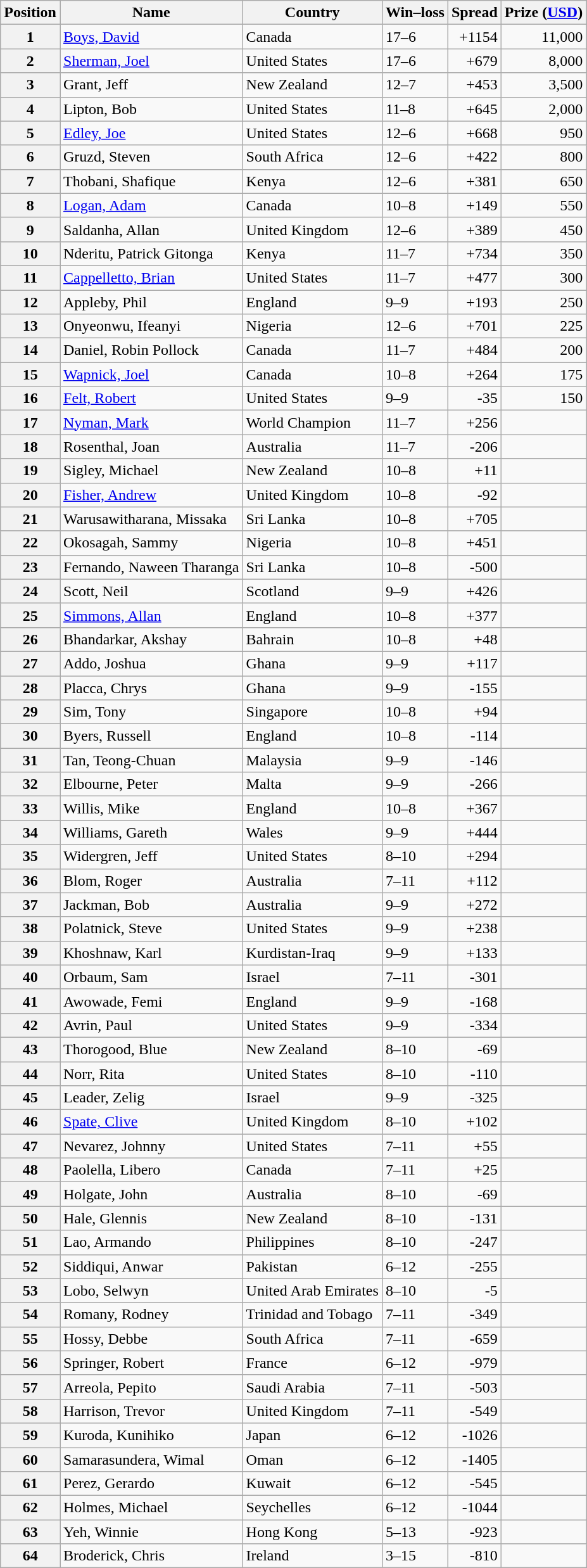<table class="wikitable">
<tr>
<th>Position</th>
<th>Name</th>
<th>Country</th>
<th>Win–loss</th>
<th>Spread</th>
<th>Prize (<a href='#'>USD</a>)</th>
</tr>
<tr>
<th>1</th>
<td><a href='#'>Boys, David</a></td>
<td>Canada</td>
<td>17–6</td>
<td align="right">+1154</td>
<td align="right">11,000</td>
</tr>
<tr>
<th>2</th>
<td><a href='#'>Sherman, Joel</a></td>
<td>United States</td>
<td>17–6</td>
<td align="right">+679</td>
<td align="right">8,000</td>
</tr>
<tr>
<th>3</th>
<td>Grant, Jeff</td>
<td>New Zealand</td>
<td>12–7</td>
<td align="right">+453</td>
<td align="right">3,500</td>
</tr>
<tr>
<th>4</th>
<td>Lipton, Bob</td>
<td>United States</td>
<td>11–8</td>
<td align="right">+645</td>
<td align="right">2,000</td>
</tr>
<tr>
<th>5</th>
<td><a href='#'>Edley, Joe</a></td>
<td>United States</td>
<td>12–6</td>
<td align="right">+668</td>
<td align="right">950</td>
</tr>
<tr>
<th>6</th>
<td>Gruzd, Steven</td>
<td>South Africa</td>
<td>12–6</td>
<td align="right">+422</td>
<td align="right">800</td>
</tr>
<tr>
<th>7</th>
<td>Thobani, Shafique</td>
<td>Kenya</td>
<td>12–6</td>
<td align="right">+381</td>
<td align="right">650</td>
</tr>
<tr>
<th>8</th>
<td><a href='#'>Logan, Adam</a></td>
<td>Canada</td>
<td>10–8</td>
<td align="right">+149</td>
<td align="right">550</td>
</tr>
<tr>
<th>9</th>
<td>Saldanha, Allan</td>
<td>United Kingdom</td>
<td>12–6</td>
<td align="right">+389</td>
<td align="right">450</td>
</tr>
<tr>
<th>10</th>
<td>Nderitu, Patrick Gitonga</td>
<td>Kenya</td>
<td>11–7</td>
<td align="right">+734</td>
<td align="right">350</td>
</tr>
<tr>
<th>11</th>
<td><a href='#'>Cappelletto, Brian</a></td>
<td>United States</td>
<td>11–7</td>
<td align="right">+477</td>
<td align="right">300</td>
</tr>
<tr>
<th>12</th>
<td>Appleby, Phil</td>
<td>England</td>
<td>9–9</td>
<td align="right">+193</td>
<td align="right">250</td>
</tr>
<tr>
<th>13</th>
<td>Onyeonwu, Ifeanyi</td>
<td>Nigeria</td>
<td>12–6</td>
<td align="right">+701</td>
<td align="right">225</td>
</tr>
<tr>
<th>14</th>
<td>Daniel, Robin Pollock</td>
<td>Canada</td>
<td>11–7</td>
<td align="right">+484</td>
<td align="right">200</td>
</tr>
<tr>
<th>15</th>
<td><a href='#'>Wapnick, Joel</a></td>
<td>Canada</td>
<td>10–8</td>
<td align="right">+264</td>
<td align="right">175</td>
</tr>
<tr>
<th>16</th>
<td><a href='#'>Felt, Robert</a></td>
<td>United States</td>
<td>9–9</td>
<td align="right">-35</td>
<td align="right">150</td>
</tr>
<tr>
<th>17</th>
<td><a href='#'>Nyman, Mark</a></td>
<td>World Champion</td>
<td>11–7</td>
<td align="right">+256</td>
<td></td>
</tr>
<tr>
<th>18</th>
<td>Rosenthal, Joan</td>
<td>Australia</td>
<td>11–7</td>
<td align="right">-206</td>
<td></td>
</tr>
<tr>
<th>19</th>
<td>Sigley, Michael</td>
<td>New Zealand</td>
<td>10–8</td>
<td align="right">+11</td>
<td></td>
</tr>
<tr>
<th>20</th>
<td><a href='#'>Fisher, Andrew</a></td>
<td>United Kingdom</td>
<td>10–8</td>
<td align="right">-92</td>
<td></td>
</tr>
<tr>
<th>21</th>
<td>Warusawitharana, Missaka</td>
<td>Sri Lanka</td>
<td>10–8</td>
<td align="right">+705</td>
<td></td>
</tr>
<tr>
<th>22</th>
<td>Okosagah, Sammy</td>
<td>Nigeria</td>
<td>10–8</td>
<td align="right">+451</td>
<td></td>
</tr>
<tr>
<th>23</th>
<td>Fernando, Naween Tharanga</td>
<td>Sri Lanka</td>
<td>10–8</td>
<td align="right">-500</td>
<td></td>
</tr>
<tr>
<th>24</th>
<td>Scott, Neil</td>
<td>Scotland</td>
<td>9–9</td>
<td align="right">+426</td>
<td></td>
</tr>
<tr>
<th>25</th>
<td><a href='#'>Simmons, Allan</a></td>
<td>England</td>
<td>10–8</td>
<td align="right">+377</td>
<td></td>
</tr>
<tr>
<th>26</th>
<td>Bhandarkar, Akshay</td>
<td>Bahrain</td>
<td>10–8</td>
<td align="right">+48</td>
<td></td>
</tr>
<tr>
<th>27</th>
<td>Addo, Joshua</td>
<td>Ghana</td>
<td>9–9</td>
<td align="right">+117</td>
<td></td>
</tr>
<tr>
<th>28</th>
<td>Placca, Chrys</td>
<td>Ghana</td>
<td>9–9</td>
<td align="right">-155</td>
<td></td>
</tr>
<tr>
<th>29</th>
<td>Sim, Tony</td>
<td>Singapore</td>
<td>10–8</td>
<td align="right">+94</td>
<td></td>
</tr>
<tr>
<th>30</th>
<td>Byers, Russell</td>
<td>England</td>
<td>10–8</td>
<td align="right">-114</td>
<td></td>
</tr>
<tr>
<th>31</th>
<td>Tan, Teong-Chuan</td>
<td>Malaysia</td>
<td>9–9</td>
<td align="right">-146</td>
<td></td>
</tr>
<tr>
<th>32</th>
<td>Elbourne, Peter</td>
<td>Malta</td>
<td>9–9</td>
<td align="right">-266</td>
<td></td>
</tr>
<tr>
<th>33</th>
<td>Willis, Mike</td>
<td>England</td>
<td>10–8</td>
<td align="right">+367</td>
<td></td>
</tr>
<tr>
<th>34</th>
<td>Williams, Gareth</td>
<td>Wales</td>
<td>9–9</td>
<td align="right">+444</td>
<td></td>
</tr>
<tr>
<th>35</th>
<td>Widergren, Jeff</td>
<td>United States</td>
<td>8–10</td>
<td align="right">+294</td>
<td></td>
</tr>
<tr>
<th>36</th>
<td>Blom, Roger</td>
<td>Australia</td>
<td>7–11</td>
<td align="right">+112</td>
<td></td>
</tr>
<tr>
<th>37</th>
<td>Jackman, Bob</td>
<td>Australia</td>
<td>9–9</td>
<td align="right">+272</td>
<td></td>
</tr>
<tr>
<th>38</th>
<td>Polatnick, Steve</td>
<td>United States</td>
<td>9–9</td>
<td align="right">+238</td>
<td></td>
</tr>
<tr>
<th>39</th>
<td>Khoshnaw, Karl</td>
<td>Kurdistan-Iraq</td>
<td>9–9</td>
<td align="right">+133</td>
<td></td>
</tr>
<tr>
<th>40</th>
<td>Orbaum, Sam</td>
<td>Israel</td>
<td>7–11</td>
<td align="right">-301</td>
<td></td>
</tr>
<tr>
<th>41</th>
<td>Awowade, Femi</td>
<td>England</td>
<td>9–9</td>
<td align="right">-168</td>
<td></td>
</tr>
<tr>
<th>42</th>
<td>Avrin, Paul</td>
<td>United States</td>
<td>9–9</td>
<td align="right">-334</td>
<td></td>
</tr>
<tr>
<th>43</th>
<td>Thorogood, Blue</td>
<td>New Zealand</td>
<td>8–10</td>
<td align="right">-69</td>
<td></td>
</tr>
<tr>
<th>44</th>
<td>Norr, Rita</td>
<td>United States</td>
<td>8–10</td>
<td align="right">-110</td>
<td></td>
</tr>
<tr>
<th>45</th>
<td>Leader, Zelig</td>
<td>Israel</td>
<td>9–9</td>
<td align="right">-325</td>
<td></td>
</tr>
<tr>
<th>46</th>
<td><a href='#'>Spate, Clive</a></td>
<td>United Kingdom</td>
<td>8–10</td>
<td align="right">+102</td>
<td></td>
</tr>
<tr>
<th>47</th>
<td>Nevarez, Johnny</td>
<td>United States</td>
<td>7–11</td>
<td align="right">+55</td>
<td></td>
</tr>
<tr>
<th>48</th>
<td>Paolella, Libero</td>
<td>Canada</td>
<td>7–11</td>
<td align="right">+25</td>
<td></td>
</tr>
<tr>
<th>49</th>
<td>Holgate, John</td>
<td>Australia</td>
<td>8–10</td>
<td align="right">-69</td>
<td></td>
</tr>
<tr>
<th>50</th>
<td>Hale, Glennis</td>
<td>New Zealand</td>
<td>8–10</td>
<td align="right">-131</td>
<td></td>
</tr>
<tr>
<th>51</th>
<td>Lao, Armando</td>
<td>Philippines</td>
<td>8–10</td>
<td align="right">-247</td>
<td></td>
</tr>
<tr>
<th>52</th>
<td>Siddiqui, Anwar</td>
<td>Pakistan</td>
<td>6–12</td>
<td align="right">-255</td>
<td></td>
</tr>
<tr>
<th>53</th>
<td>Lobo, Selwyn</td>
<td>United Arab Emirates</td>
<td>8–10</td>
<td align="right">-5</td>
<td></td>
</tr>
<tr>
<th>54</th>
<td>Romany, Rodney</td>
<td>Trinidad and Tobago</td>
<td>7–11</td>
<td align="right">-349</td>
<td></td>
</tr>
<tr>
<th>55</th>
<td>Hossy, Debbe</td>
<td>South Africa</td>
<td>7–11</td>
<td align="right">-659</td>
<td></td>
</tr>
<tr>
<th>56</th>
<td>Springer, Robert</td>
<td>France</td>
<td>6–12</td>
<td align="right">-979</td>
<td></td>
</tr>
<tr>
<th>57</th>
<td>Arreola, Pepito</td>
<td>Saudi Arabia</td>
<td>7–11</td>
<td align="right">-503</td>
<td></td>
</tr>
<tr>
<th>58</th>
<td>Harrison, Trevor</td>
<td>United Kingdom</td>
<td>7–11</td>
<td align="right">-549</td>
<td></td>
</tr>
<tr>
<th>59</th>
<td>Kuroda, Kunihiko</td>
<td>Japan</td>
<td>6–12</td>
<td align="right">-1026</td>
<td></td>
</tr>
<tr>
<th>60</th>
<td>Samarasundera, Wimal</td>
<td>Oman</td>
<td>6–12</td>
<td align="right">-1405</td>
<td></td>
</tr>
<tr>
<th>61</th>
<td>Perez, Gerardo</td>
<td>Kuwait</td>
<td>6–12</td>
<td align="right">-545</td>
<td></td>
</tr>
<tr>
<th>62</th>
<td>Holmes, Michael</td>
<td>Seychelles</td>
<td>6–12</td>
<td align="right">-1044</td>
<td></td>
</tr>
<tr>
<th>63</th>
<td>Yeh, Winnie</td>
<td>Hong Kong</td>
<td>5–13</td>
<td align="right">-923</td>
<td></td>
</tr>
<tr>
<th>64</th>
<td>Broderick, Chris</td>
<td>Ireland</td>
<td>3–15</td>
<td align="right">-810</td>
<td></td>
</tr>
</table>
